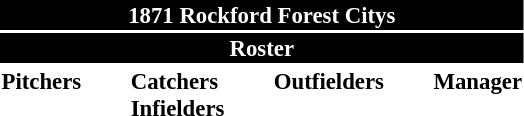<table class="toccolours" style="font-size: 95%;">
<tr>
<th colspan="10" style="background-color: black; color: white; text-align: center;">1871 Rockford Forest Citys</th>
</tr>
<tr>
<td colspan="10" style="background-color:black; color: white; text-align: center;"><strong>Roster</strong></td>
</tr>
<tr>
<td valign="top"><strong>Pitchers</strong><br></td>
<td width="25px"></td>
<td valign="top"><strong>Catchers</strong><br>
<strong>Infielders</strong>




</td>
<td width="25px"></td>
<td valign="top"><strong>Outfielders</strong><br>


</td>
<td width="25px"></td>
<td valign="top"><strong>Manager</strong><br></td>
</tr>
</table>
